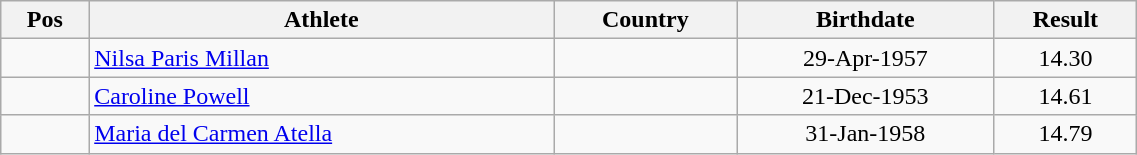<table class="wikitable"  style="text-align:center; width:60%;">
<tr>
<th>Pos</th>
<th>Athlete</th>
<th>Country</th>
<th>Birthdate</th>
<th>Result</th>
</tr>
<tr>
<td align=center></td>
<td align=left><a href='#'>Nilsa Paris Millan</a></td>
<td align=left></td>
<td>29-Apr-1957</td>
<td>14.30</td>
</tr>
<tr>
<td align=center></td>
<td align=left><a href='#'>Caroline Powell</a></td>
<td align=left></td>
<td>21-Dec-1953</td>
<td>14.61</td>
</tr>
<tr>
<td align=center></td>
<td align=left><a href='#'>Maria del Carmen Atella</a></td>
<td align=left></td>
<td>31-Jan-1958</td>
<td>14.79</td>
</tr>
</table>
